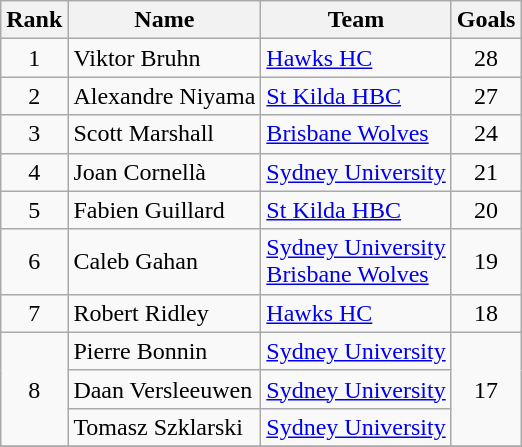<table class="wikitable" style="text-align:center">
<tr>
<th>Rank</th>
<th>Name</th>
<th>Team</th>
<th>Goals</th>
</tr>
<tr>
<td>1</td>
<td align="left"> Viktor Bruhn</td>
<td align="left"> <a href='#'>Hawks HC</a></td>
<td>28</td>
</tr>
<tr>
<td>2</td>
<td align="left"> Alexandre Niyama</td>
<td align="left"> <a href='#'>St Kilda HBC</a></td>
<td>27</td>
</tr>
<tr>
<td>3</td>
<td align="left"> Scott Marshall</td>
<td align="left"> <a href='#'>Brisbane Wolves</a></td>
<td>24</td>
</tr>
<tr>
<td>4</td>
<td align="left"> Joan Cornellà</td>
<td align="left"> <a href='#'>Sydney University</a></td>
<td>21</td>
</tr>
<tr>
<td>5</td>
<td align="left"> Fabien Guillard</td>
<td align="left"> <a href='#'>St Kilda HBC</a></td>
<td>20</td>
</tr>
<tr>
<td>6</td>
<td align="left"> Caleb Gahan</td>
<td align="left"> <a href='#'>Sydney University</a><br> <a href='#'>Brisbane Wolves</a></td>
<td>19</td>
</tr>
<tr>
<td>7</td>
<td align="left"> Robert Ridley</td>
<td align="left"> <a href='#'>Hawks HC</a></td>
<td>18</td>
</tr>
<tr>
<td rowspan=3>8</td>
<td align="left"> Pierre Bonnin</td>
<td align="left"> <a href='#'>Sydney University</a></td>
<td rowspan=3>17</td>
</tr>
<tr>
<td align="left"> Daan Versleeuwen</td>
<td align="left"> <a href='#'>Sydney University</a></td>
</tr>
<tr>
<td align="left"> Tomasz Szklarski</td>
<td align="left"><a href='#'>Sydney University</a></td>
</tr>
<tr>
</tr>
</table>
